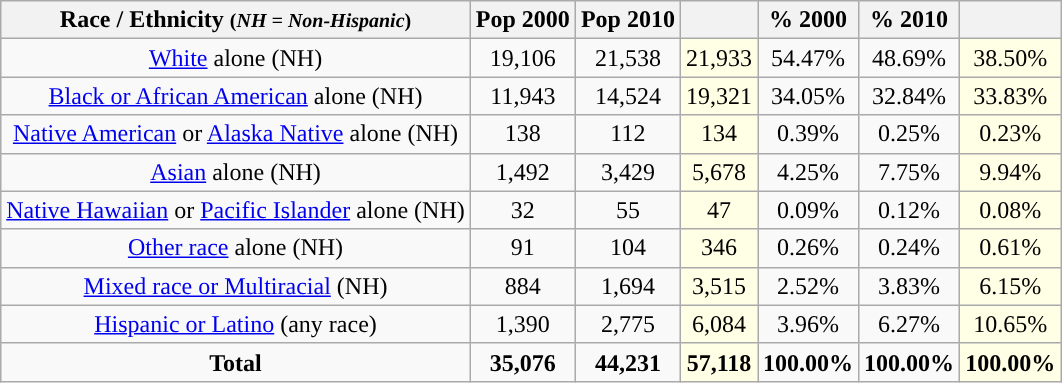<table class="wikitable" style="text-align:center;">
<tr>
<th>Race / Ethnicity <small>(<em>NH = Non-Hispanic</em>)</small></th>
<th>Pop 2000</th>
<th>Pop 2010</th>
<th></th>
<th>% 2000</th>
<th>% 2010</th>
<th></th>
</tr>
<tr>
<td><a href='#'>White</a> alone (NH)</td>
<td>19,106</td>
<td>21,538</td>
<td style='background: #ffffe6;'>21,933</td>
<td>54.47%</td>
<td>48.69%</td>
<td style='background: #ffffe6;'>38.50%</td>
</tr>
<tr>
<td><a href='#'>Black or African American</a> alone (NH)</td>
<td>11,943</td>
<td>14,524</td>
<td style='background: #ffffe6;'>19,321</td>
<td>34.05%</td>
<td>32.84%</td>
<td style='background: #ffffe6;'>33.83%</td>
</tr>
<tr>
<td><a href='#'>Native American</a> or <a href='#'>Alaska Native</a> alone (NH)</td>
<td>138</td>
<td>112</td>
<td style='background: #ffffe6;'>134</td>
<td>0.39%</td>
<td>0.25%</td>
<td style='background: #ffffe6;'>0.23%</td>
</tr>
<tr>
<td><a href='#'>Asian</a> alone (NH)</td>
<td>1,492</td>
<td>3,429</td>
<td style='background: #ffffe6;'>5,678</td>
<td>4.25%</td>
<td>7.75%</td>
<td style='background: #ffffe6;'>9.94%</td>
</tr>
<tr>
<td><a href='#'>Native Hawaiian</a> or <a href='#'>Pacific Islander</a> alone (NH)</td>
<td>32</td>
<td>55</td>
<td style='background: #ffffe6;'>47</td>
<td>0.09%</td>
<td>0.12%</td>
<td style='background: #ffffe6;'>0.08%</td>
</tr>
<tr>
<td><a href='#'>Other race</a> alone (NH)</td>
<td>91</td>
<td>104</td>
<td style='background: #ffffe6;'>346</td>
<td>0.26%</td>
<td>0.24%</td>
<td style='background: #ffffe6;'>0.61%</td>
</tr>
<tr>
<td><a href='#'>Mixed race or Multiracial</a> (NH)</td>
<td>884</td>
<td>1,694</td>
<td style='background: #ffffe6;'>3,515</td>
<td>2.52%</td>
<td>3.83%</td>
<td style='background: #ffffe6;'>6.15%</td>
</tr>
<tr>
<td><a href='#'>Hispanic or Latino</a> (any race)</td>
<td>1,390</td>
<td>2,775</td>
<td style='background: #ffffe6;'>6,084</td>
<td>3.96%</td>
<td>6.27%</td>
<td style='background: #ffffe6;'>10.65%</td>
</tr>
<tr>
<td><strong>Total</strong></td>
<td><strong>35,076</strong></td>
<td><strong>44,231</strong></td>
<td style='background: #ffffe6;'><strong>57,118</strong></td>
<td><strong>100.00%</strong></td>
<td><strong>100.00%</strong></td>
<td style='background: #ffffe6;'><strong>100.00%</strong></td>
</tr>
</table>
